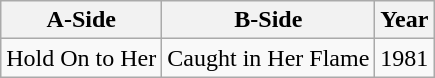<table class="wikitable">
<tr>
<th>A-Side</th>
<th>B-Side</th>
<th>Year</th>
</tr>
<tr>
<td>Hold On to Her</td>
<td>Caught in Her Flame</td>
<td>1981</td>
</tr>
</table>
